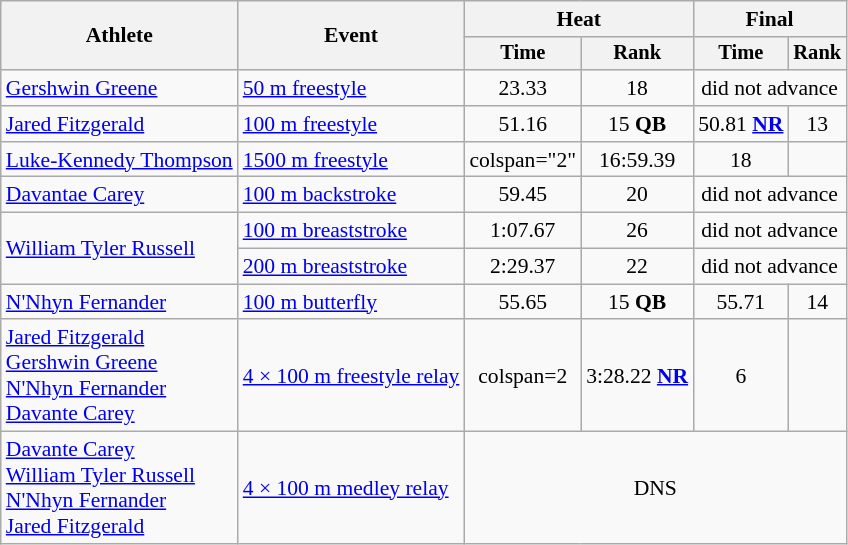<table class=wikitable style="font-size:90%">
<tr>
<th rowspan="2">Athlete</th>
<th rowspan="2">Event</th>
<th colspan="2">Heat</th>
<th colspan="2">Final</th>
</tr>
<tr style="font-size:95%">
<th>Time</th>
<th>Rank</th>
<th>Time</th>
<th>Rank</th>
</tr>
<tr align=center>
<td align=left><a href='#'>Gershwin Greene</a></td>
<td align=left><a href='#'>50 m freestyle</a></td>
<td>23.33</td>
<td>18</td>
<td colspan="2">did not advance</td>
</tr>
<tr align=center>
<td align=left><a href='#'>Jared Fitzgerald</a></td>
<td align=left><a href='#'>100 m freestyle</a></td>
<td>51.16</td>
<td>15 <strong>QB</strong></td>
<td>50.81 <strong><a href='#'>NR</a></strong></td>
<td>13</td>
</tr>
<tr align=center>
<td align=left><a href='#'>Luke-Kennedy Thompson</a></td>
<td align=left><a href='#'>1500 m freestyle</a></td>
<td>colspan="2" </td>
<td>16:59.39</td>
<td>18</td>
</tr>
<tr align=center>
<td align=left><a href='#'>Davantae Carey</a></td>
<td align=left><a href='#'>100 m backstroke</a></td>
<td>59.45</td>
<td>20</td>
<td colspan="2">did not advance</td>
</tr>
<tr align=center>
<td align=left rowspan="2"><a href='#'>William Tyler Russell</a></td>
<td align=left><a href='#'>100 m breaststroke</a></td>
<td>1:07.67</td>
<td>26</td>
<td colspan="2">did not advance</td>
</tr>
<tr align=center>
<td align=left><a href='#'>200 m breaststroke</a></td>
<td>2:29.37</td>
<td>22</td>
<td colspan="2">did not advance</td>
</tr>
<tr align=center>
<td align=left><a href='#'>N'Nhyn Fernander</a></td>
<td align=left><a href='#'>100 m butterfly</a></td>
<td>55.65</td>
<td>15 <strong>QB</strong></td>
<td>55.71</td>
<td>14</td>
</tr>
<tr align=center>
<td align=left><a href='#'>Jared Fitzgerald</a><br><a href='#'>Gershwin Greene</a><br><a href='#'>N'Nhyn Fernander</a><br><a href='#'>Davante Carey</a></td>
<td align=left><a href='#'>4 × 100 m freestyle relay</a></td>
<td>colspan=2 </td>
<td>3:28.22 <strong><a href='#'>NR</a></strong></td>
<td>6</td>
</tr>
<tr align=center>
<td align=left><a href='#'>Davante Carey</a><br><a href='#'>William Tyler Russell</a><br><a href='#'>N'Nhyn Fernander</a><br><a href='#'>Jared Fitzgerald</a></td>
<td align=left><a href='#'>4 × 100 m medley relay</a></td>
<td colspan=4>DNS</td>
</tr>
</table>
